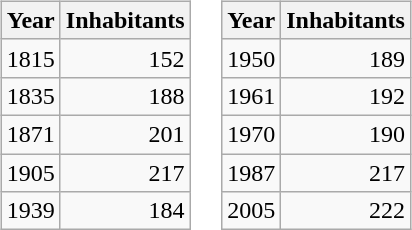<table border="0">
<tr>
<td valign="top"><br><table class="wikitable">
<tr>
<th>Year</th>
<th>Inhabitants</th>
</tr>
<tr>
<td>1815</td>
<td align="right">152</td>
</tr>
<tr>
<td>1835</td>
<td align="right">188</td>
</tr>
<tr>
<td>1871</td>
<td align="right">201</td>
</tr>
<tr>
<td>1905</td>
<td align="right">217</td>
</tr>
<tr>
<td>1939</td>
<td align="right">184</td>
</tr>
</table>
</td>
<td valign="top"><br><table class="wikitable">
<tr>
<th>Year</th>
<th>Inhabitants</th>
</tr>
<tr>
<td>1950</td>
<td align="right">189</td>
</tr>
<tr>
<td>1961</td>
<td align="right">192</td>
</tr>
<tr>
<td>1970</td>
<td align="right">190</td>
</tr>
<tr>
<td>1987</td>
<td align="right">217</td>
</tr>
<tr>
<td>2005</td>
<td align="right">222</td>
</tr>
</table>
</td>
</tr>
</table>
